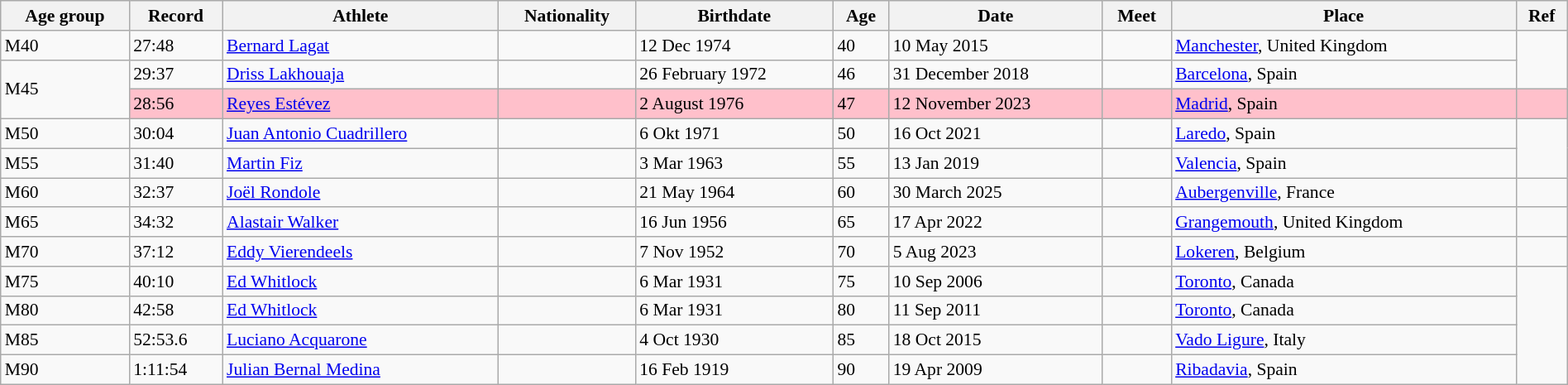<table class="wikitable" style="font-size:90%; width: 100%;">
<tr>
<th>Age group</th>
<th>Record</th>
<th>Athlete</th>
<th>Nationality</th>
<th>Birthdate</th>
<th>Age</th>
<th>Date</th>
<th>Meet</th>
<th>Place</th>
<th>Ref</th>
</tr>
<tr>
<td>M40</td>
<td>27:48</td>
<td><a href='#'>Bernard Lagat</a></td>
<td></td>
<td>12 Dec 1974</td>
<td>40</td>
<td>10 May 2015</td>
<td></td>
<td><a href='#'>Manchester</a>, United Kingdom</td>
</tr>
<tr>
<td rowspan=2>M45</td>
<td>29:37</td>
<td><a href='#'>Driss Lakhouaja</a></td>
<td></td>
<td>26 February 1972</td>
<td>46</td>
<td>31 December 2018</td>
<td></td>
<td><a href='#'>Barcelona</a>, Spain</td>
</tr>
<tr style="background:pink">
<td>28:56 </td>
<td><a href='#'>Reyes Estévez</a></td>
<td></td>
<td>2 August 1976</td>
<td>47</td>
<td>12 November 2023</td>
<td></td>
<td><a href='#'>Madrid</a>, Spain</td>
<td></td>
</tr>
<tr>
<td>M50</td>
<td>30:04</td>
<td><a href='#'>Juan Antonio Cuadrillero</a></td>
<td></td>
<td>6 Okt 1971</td>
<td>50</td>
<td>16 Oct 2021</td>
<td></td>
<td><a href='#'>Laredo</a>, Spain</td>
</tr>
<tr>
<td>M55</td>
<td>31:40</td>
<td><a href='#'>Martin Fiz</a></td>
<td></td>
<td>3 Mar 1963</td>
<td>55</td>
<td>13 Jan 2019</td>
<td></td>
<td><a href='#'>Valencia</a>, Spain</td>
</tr>
<tr>
<td>M60</td>
<td>32:37</td>
<td><a href='#'>Joël Rondole</a></td>
<td></td>
<td>21 May 1964</td>
<td>60</td>
<td>30 March 2025</td>
<td></td>
<td><a href='#'>Aubergenville</a>, France</td>
<td></td>
</tr>
<tr>
<td>M65</td>
<td>34:32</td>
<td><a href='#'>Alastair Walker</a></td>
<td></td>
<td>16 Jun 1956</td>
<td>65</td>
<td>17 Apr 2022</td>
<td></td>
<td><a href='#'>Grangemouth</a>, United Kingdom</td>
</tr>
<tr>
<td>M70</td>
<td>37:12</td>
<td><a href='#'>Eddy Vierendeels</a></td>
<td></td>
<td>7 Nov 1952</td>
<td>70</td>
<td>5 Aug 2023</td>
<td></td>
<td><a href='#'>Lokeren</a>, Belgium</td>
<td></td>
</tr>
<tr>
<td>M75</td>
<td>40:10</td>
<td><a href='#'>Ed Whitlock</a></td>
<td></td>
<td>6 Mar 1931</td>
<td>75</td>
<td>10 Sep 2006</td>
<td></td>
<td><a href='#'>Toronto</a>, Canada</td>
</tr>
<tr>
<td>M80</td>
<td>42:58</td>
<td><a href='#'>Ed Whitlock</a></td>
<td></td>
<td>6 Mar 1931</td>
<td>80</td>
<td>11 Sep 2011</td>
<td></td>
<td><a href='#'>Toronto</a>, Canada</td>
</tr>
<tr>
<td>M85</td>
<td>52:53.6</td>
<td><a href='#'>Luciano Acquarone</a></td>
<td></td>
<td>4 Oct 1930</td>
<td>85</td>
<td>18 Oct 2015</td>
<td></td>
<td><a href='#'>Vado Ligure</a>, Italy</td>
</tr>
<tr>
<td>M90</td>
<td>1:11:54</td>
<td><a href='#'>Julian Bernal Medina</a></td>
<td></td>
<td>16 Feb 1919</td>
<td>90</td>
<td>19 Apr 2009</td>
<td></td>
<td><a href='#'>Ribadavia</a>, Spain</td>
</tr>
</table>
